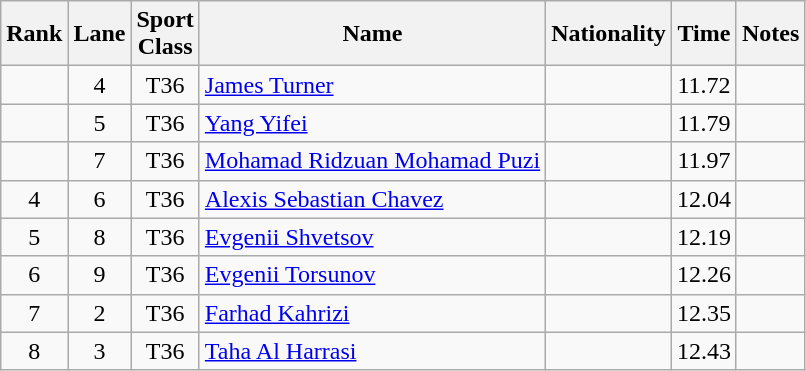<table class="wikitable sortable" style="text-align:center">
<tr>
<th>Rank</th>
<th>Lane</th>
<th>Sport<br>Class</th>
<th>Name</th>
<th>Nationality</th>
<th>Time</th>
<th>Notes</th>
</tr>
<tr>
<td></td>
<td>4</td>
<td>T36</td>
<td align=left><a href='#'>James Turner</a></td>
<td align=left></td>
<td>11.72</td>
<td></td>
</tr>
<tr>
<td></td>
<td>5</td>
<td>T36</td>
<td align=left><a href='#'>Yang Yifei</a></td>
<td align=left></td>
<td>11.79</td>
<td></td>
</tr>
<tr>
<td></td>
<td>7</td>
<td>T36</td>
<td align=left><a href='#'>Mohamad Ridzuan Mohamad Puzi</a></td>
<td align=left></td>
<td>11.97</td>
<td></td>
</tr>
<tr>
<td>4</td>
<td>6</td>
<td>T36</td>
<td align=left><a href='#'>Alexis Sebastian Chavez</a></td>
<td align=left></td>
<td>12.04</td>
<td></td>
</tr>
<tr>
<td>5</td>
<td>8</td>
<td>T36</td>
<td align=left><a href='#'>Evgenii Shvetsov</a></td>
<td align=left></td>
<td>12.19</td>
<td></td>
</tr>
<tr>
<td>6</td>
<td>9</td>
<td>T36</td>
<td align=left><a href='#'>Evgenii Torsunov</a></td>
<td align=left></td>
<td>12.26</td>
<td></td>
</tr>
<tr>
<td>7</td>
<td>2</td>
<td>T36</td>
<td align=left><a href='#'>Farhad Kahrizi</a></td>
<td align=left></td>
<td>12.35</td>
<td></td>
</tr>
<tr>
<td>8</td>
<td>3</td>
<td>T36</td>
<td align=left><a href='#'>Taha Al Harrasi</a></td>
<td align=left></td>
<td>12.43</td>
<td></td>
</tr>
</table>
